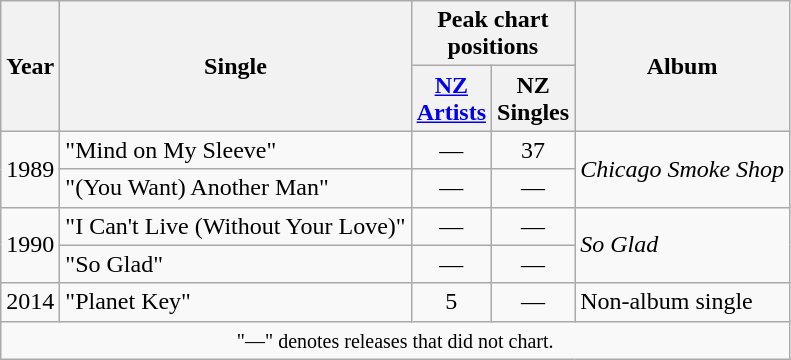<table class="wikitable">
<tr>
<th rowspan="2">Year</th>
<th rowspan="2">Single</th>
<th colspan="2">Peak chart<br>positions</th>
<th rowspan="2">Album</th>
</tr>
<tr>
<th><a href='#'>NZ<br>Artists</a></th>
<th>NZ<br>Singles</th>
</tr>
<tr>
<td rowspan="2">1989</td>
<td>"Mind on My Sleeve"</td>
<td align="center">—</td>
<td align="center">37</td>
<td rowspan="2"><em>Chicago Smoke Shop</em></td>
</tr>
<tr>
<td>"(You Want) Another Man"</td>
<td align="center">—</td>
<td align="center">—</td>
</tr>
<tr>
<td rowspan="2">1990</td>
<td>"I Can't Live (Without Your Love)"</td>
<td align="center">—</td>
<td align="center">—</td>
<td rowspan="2"><em>So Glad</em></td>
</tr>
<tr>
<td>"So Glad"</td>
<td align="center">—</td>
<td align="center">—</td>
</tr>
<tr>
<td>2014</td>
<td>"Planet Key"</td>
<td align="center">5</td>
<td align="center">—</td>
<td>Non-album single</td>
</tr>
<tr>
<td colspan="5" align="center"><small>"—" denotes releases that did not chart.</small></td>
</tr>
</table>
